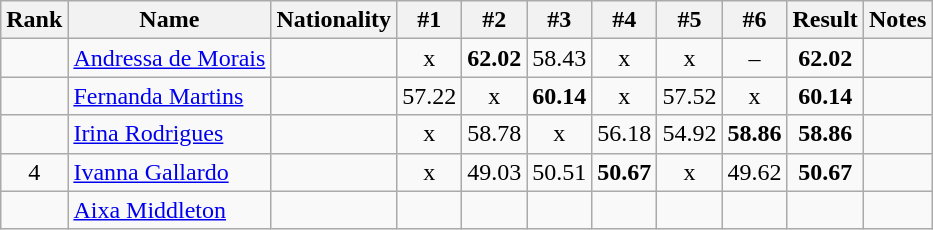<table class="wikitable sortable" style="text-align:center">
<tr>
<th>Rank</th>
<th>Name</th>
<th>Nationality</th>
<th>#1</th>
<th>#2</th>
<th>#3</th>
<th>#4</th>
<th>#5</th>
<th>#6</th>
<th>Result</th>
<th>Notes</th>
</tr>
<tr>
<td></td>
<td align=left><a href='#'>Andressa de Morais</a></td>
<td align=left></td>
<td>x</td>
<td><strong>62.02</strong></td>
<td>58.43</td>
<td>x</td>
<td>x</td>
<td>–</td>
<td><strong>62.02</strong></td>
<td></td>
</tr>
<tr>
<td></td>
<td align=left><a href='#'>Fernanda Martins</a></td>
<td align=left></td>
<td>57.22</td>
<td>x</td>
<td><strong>60.14</strong></td>
<td>x</td>
<td>57.52</td>
<td>x</td>
<td><strong>60.14</strong></td>
<td></td>
</tr>
<tr>
<td></td>
<td align=left><a href='#'>Irina Rodrigues</a></td>
<td align=left></td>
<td>x</td>
<td>58.78</td>
<td>x</td>
<td>56.18</td>
<td>54.92</td>
<td><strong>58.86</strong></td>
<td><strong>58.86</strong></td>
<td></td>
</tr>
<tr>
<td>4</td>
<td align=left><a href='#'>Ivanna Gallardo</a></td>
<td align=left></td>
<td>x</td>
<td>49.03</td>
<td>50.51</td>
<td><strong>50.67</strong></td>
<td>x</td>
<td>49.62</td>
<td><strong>50.67</strong></td>
<td></td>
</tr>
<tr>
<td></td>
<td align=left><a href='#'>Aixa Middleton</a></td>
<td align=left></td>
<td></td>
<td></td>
<td></td>
<td></td>
<td></td>
<td></td>
<td><strong></strong></td>
<td></td>
</tr>
</table>
